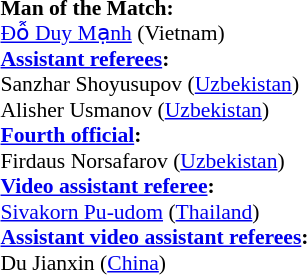<table style="width:100%; font-size:90%;">
<tr>
<td><br><strong>Man of the Match:</strong>
<br><a href='#'>Đỗ Duy Mạnh</a> (Vietnam)<br><strong><a href='#'>Assistant referees</a>:</strong>
<br> Sanzhar Shoyusupov (<a href='#'>Uzbekistan</a>)
<br> Alisher Usmanov (<a href='#'>Uzbekistan</a>)
<br><strong><a href='#'>Fourth official</a>:</strong>
<br> Firdaus Norsafarov (<a href='#'>Uzbekistan</a>)
<br><strong><a href='#'>Video assistant referee</a>:</strong>
<br> <a href='#'>Sivakorn Pu-udom</a> (<a href='#'>Thailand</a>)
<br><strong><a href='#'>Assistant video assistant referees</a>:</strong>
<br>Du Jianxin (<a href='#'>China</a>)</td>
</tr>
</table>
